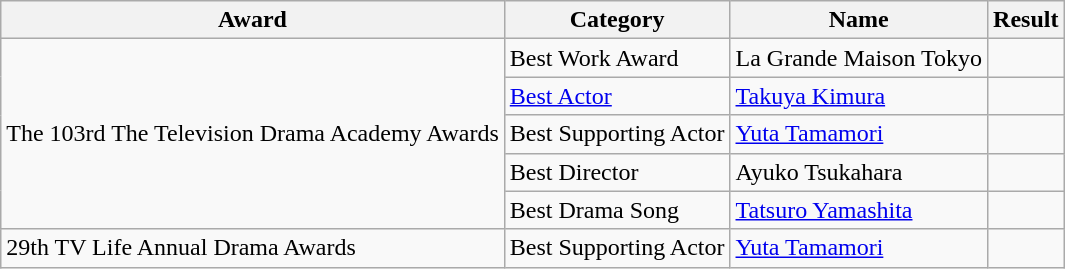<table class="wikitable">
<tr>
<th>Award</th>
<th>Category</th>
<th>Name</th>
<th>Result</th>
</tr>
<tr>
<td rowspan="5">The 103rd The Television Drama Academy Awards</td>
<td>Best Work Award</td>
<td>La Grande Maison Tokyo</td>
<td></td>
</tr>
<tr>
<td><a href='#'>Best Actor</a></td>
<td><a href='#'>Takuya Kimura</a></td>
<td></td>
</tr>
<tr>
<td>Best Supporting Actor</td>
<td><a href='#'>Yuta Tamamori</a></td>
<td></td>
</tr>
<tr>
<td>Best Director</td>
<td>Ayuko Tsukahara</td>
<td></td>
</tr>
<tr>
<td>Best Drama Song</td>
<td><a href='#'>Tatsuro Yamashita</a></td>
<td></td>
</tr>
<tr>
<td>29th TV Life Annual Drama Awards</td>
<td>Best Supporting Actor</td>
<td><a href='#'>Yuta Tamamori</a></td>
<td></td>
</tr>
</table>
